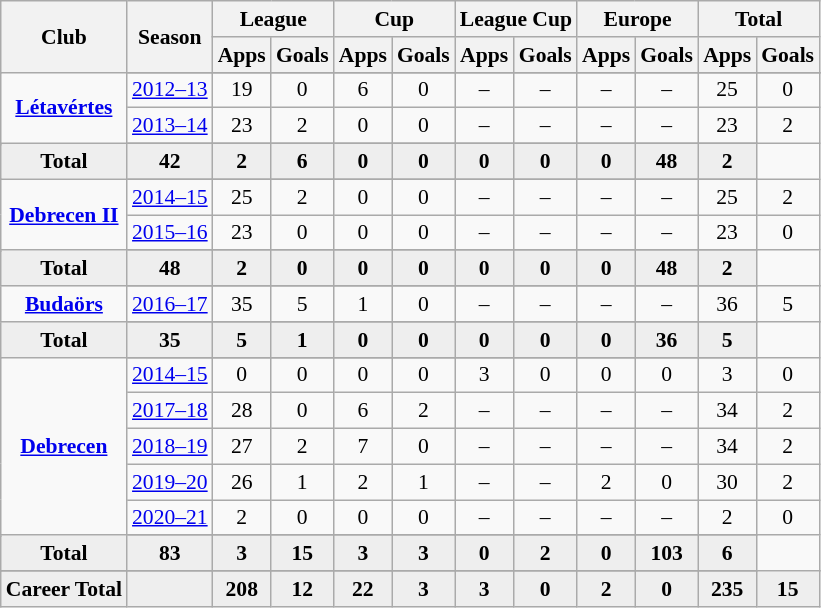<table class="wikitable" style="font-size:90%; text-align: center;">
<tr>
<th rowspan="2">Club</th>
<th rowspan="2">Season</th>
<th colspan="2">League</th>
<th colspan="2">Cup</th>
<th colspan="2">League Cup</th>
<th colspan="2">Europe</th>
<th colspan="2">Total</th>
</tr>
<tr>
<th>Apps</th>
<th>Goals</th>
<th>Apps</th>
<th>Goals</th>
<th>Apps</th>
<th>Goals</th>
<th>Apps</th>
<th>Goals</th>
<th>Apps</th>
<th>Goals</th>
</tr>
<tr ||-||-||-|->
<td rowspan="4" valign="center"><strong><a href='#'>Létavértes</a></strong></td>
</tr>
<tr>
<td><a href='#'>2012–13</a></td>
<td>19</td>
<td>0</td>
<td>6</td>
<td>0</td>
<td>–</td>
<td>–</td>
<td>–</td>
<td>–</td>
<td>25</td>
<td>0</td>
</tr>
<tr>
<td><a href='#'>2013–14</a></td>
<td>23</td>
<td>2</td>
<td>0</td>
<td>0</td>
<td>–</td>
<td>–</td>
<td>–</td>
<td>–</td>
<td>23</td>
<td>2</td>
</tr>
<tr>
</tr>
<tr style="font-weight:bold; background-color:#eeeeee;">
<td>Total</td>
<td>42</td>
<td>2</td>
<td>6</td>
<td>0</td>
<td>0</td>
<td>0</td>
<td>0</td>
<td>0</td>
<td>48</td>
<td>2</td>
</tr>
<tr>
<td rowspan="4" valign="center"><strong><a href='#'>Debrecen II</a></strong></td>
</tr>
<tr>
<td><a href='#'>2014–15</a></td>
<td>25</td>
<td>2</td>
<td>0</td>
<td>0</td>
<td>–</td>
<td>–</td>
<td>–</td>
<td>–</td>
<td>25</td>
<td>2</td>
</tr>
<tr>
<td><a href='#'>2015–16</a></td>
<td>23</td>
<td>0</td>
<td>0</td>
<td>0</td>
<td>–</td>
<td>–</td>
<td>–</td>
<td>–</td>
<td>23</td>
<td>0</td>
</tr>
<tr>
</tr>
<tr style="font-weight:bold; background-color:#eeeeee;">
<td>Total</td>
<td>48</td>
<td>2</td>
<td>0</td>
<td>0</td>
<td>0</td>
<td>0</td>
<td>0</td>
<td>0</td>
<td>48</td>
<td>2</td>
</tr>
<tr>
<td rowspan="3" valign="center"><strong><a href='#'>Budaörs</a></strong></td>
</tr>
<tr>
<td><a href='#'>2016–17</a></td>
<td>35</td>
<td>5</td>
<td>1</td>
<td>0</td>
<td>–</td>
<td>–</td>
<td>–</td>
<td>–</td>
<td>36</td>
<td>5</td>
</tr>
<tr>
</tr>
<tr style="font-weight:bold; background-color:#eeeeee;">
<td>Total</td>
<td>35</td>
<td>5</td>
<td>1</td>
<td>0</td>
<td>0</td>
<td>0</td>
<td>0</td>
<td>0</td>
<td>36</td>
<td>5</td>
</tr>
<tr>
<td rowspan="7" valign="center"><strong><a href='#'>Debrecen</a></strong></td>
</tr>
<tr>
<td><a href='#'>2014–15</a></td>
<td>0</td>
<td>0</td>
<td>0</td>
<td>0</td>
<td>3</td>
<td>0</td>
<td>0</td>
<td>0</td>
<td>3</td>
<td>0</td>
</tr>
<tr>
<td><a href='#'>2017–18</a></td>
<td>28</td>
<td>0</td>
<td>6</td>
<td>2</td>
<td>–</td>
<td>–</td>
<td>–</td>
<td>–</td>
<td>34</td>
<td>2</td>
</tr>
<tr>
<td><a href='#'>2018–19</a></td>
<td>27</td>
<td>2</td>
<td>7</td>
<td>0</td>
<td>–</td>
<td>–</td>
<td>–</td>
<td>–</td>
<td>34</td>
<td>2</td>
</tr>
<tr>
<td><a href='#'>2019–20</a></td>
<td>26</td>
<td>1</td>
<td>2</td>
<td>1</td>
<td>–</td>
<td>–</td>
<td>2</td>
<td>0</td>
<td>30</td>
<td>2</td>
</tr>
<tr>
<td><a href='#'>2020–21</a></td>
<td>2</td>
<td>0</td>
<td>0</td>
<td>0</td>
<td>–</td>
<td>–</td>
<td>–</td>
<td>–</td>
<td>2</td>
<td>0</td>
</tr>
<tr>
</tr>
<tr style="font-weight:bold; background-color:#eeeeee;">
<td>Total</td>
<td>83</td>
<td>3</td>
<td>15</td>
<td>3</td>
<td>3</td>
<td>0</td>
<td>2</td>
<td>0</td>
<td>103</td>
<td>6</td>
</tr>
<tr>
</tr>
<tr style="font-weight:bold; background-color:#eeeeee;">
<td rowspan="1" valign="top"><strong>Career Total</strong></td>
<td></td>
<td><strong>208</strong></td>
<td><strong>12</strong></td>
<td><strong>22</strong></td>
<td><strong>3</strong></td>
<td><strong>3</strong></td>
<td><strong>0</strong></td>
<td><strong>2</strong></td>
<td><strong>0</strong></td>
<td><strong>235</strong></td>
<td><strong>15</strong></td>
</tr>
</table>
